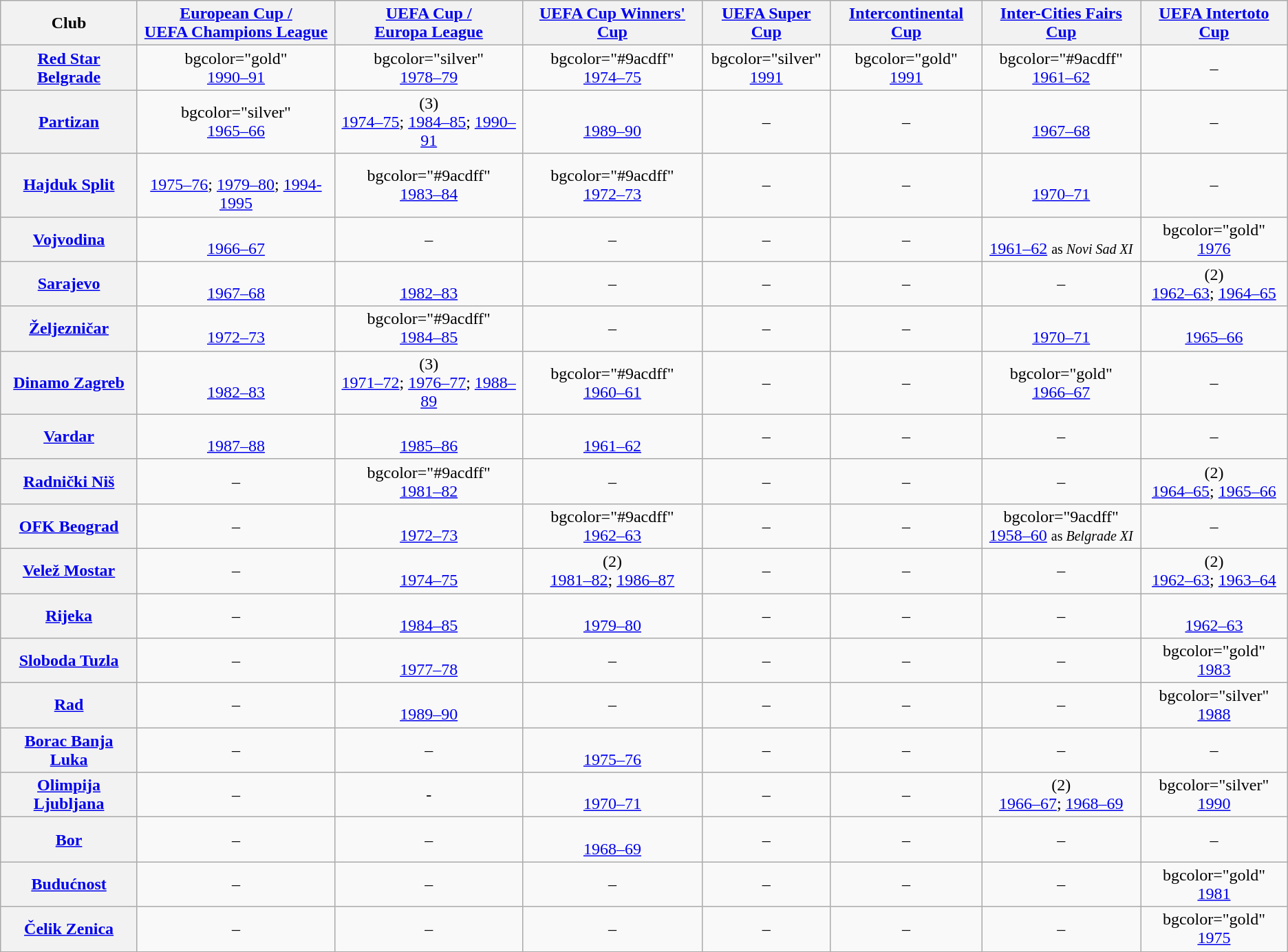<table class="wikitable sortable plainrowheaders" style="text-align:center">
<tr>
<th>Club</th>
<th><a href='#'>European Cup /<br> UEFA Champions League</a></th>
<th><a href='#'>UEFA Cup /<br> Europa League</a></th>
<th><a href='#'>UEFA Cup Winners' Cup</a></th>
<th><a href='#'>UEFA Super Cup</a></th>
<th><a href='#'>Intercontinental Cup</a></th>
<th><a href='#'>Inter-Cities Fairs Cup</a></th>
<th><a href='#'>UEFA Intertoto Cup</a></th>
</tr>
<tr>
<th scope=row><a href='#'>Red Star Belgrade</a></th>
<td>bgcolor="gold" <br> <a href='#'>1990–91</a></td>
<td>bgcolor="silver" <br> <a href='#'>1978–79</a></td>
<td>bgcolor="#9acdff" <br> <a href='#'>1974–75</a></td>
<td>bgcolor="silver" <br> <a href='#'>1991</a></td>
<td>bgcolor="gold" <br> <a href='#'>1991</a></td>
<td>bgcolor="#9acdff" <br> <a href='#'>1961–62</a></td>
<td>–</td>
</tr>
<tr>
<th scope=row><a href='#'>Partizan</a></th>
<td>bgcolor="silver" <br> <a href='#'>1965–66</a></td>
<td> (3)<br> <a href='#'>1974–75</a>; <a href='#'>1984–85</a>; <a href='#'>1990–91</a></td>
<td><br> <a href='#'>1989–90</a></td>
<td>–</td>
<td>–</td>
<td> <br> <a href='#'>1967–68</a></td>
<td>–</td>
</tr>
<tr>
<th scope=row><a href='#'>Hajduk Split</a></th>
<td><br> <a href='#'>1975–76</a>; <a href='#'>1979–80</a>; <a href='#'>1994-1995</a></td>
<td>bgcolor="#9acdff" <br> <a href='#'>1983–84</a></td>
<td>bgcolor="#9acdff" <br> <a href='#'>1972–73</a></td>
<td>–</td>
<td>–</td>
<td> <br> <a href='#'>1970–71</a></td>
<td>–</td>
</tr>
<tr>
<th scope=row><a href='#'>Vojvodina</a></th>
<td><br> <a href='#'>1966–67</a></td>
<td>–</td>
<td>–</td>
<td>–</td>
<td>–</td>
<td><br> <a href='#'>1961–62</a> <small>as <em>Novi Sad XI</em></small></td>
<td>bgcolor="gold" <br> <a href='#'>1976</a></td>
</tr>
<tr>
<th scope=row><a href='#'>Sarajevo</a></th>
<td> <br><a href='#'>1967–68</a></td>
<td> <br><a href='#'>1982–83</a></td>
<td>–</td>
<td>–</td>
<td>–</td>
<td>–</td>
<td> (2)<br> <a href='#'>1962–63</a>; <a href='#'>1964–65</a></td>
</tr>
<tr>
<th scope=row><a href='#'>Željezničar</a></th>
<td><br> <a href='#'>1972–73</a></td>
<td>bgcolor="#9acdff" <br> <a href='#'>1984–85</a></td>
<td>–</td>
<td>–</td>
<td>–</td>
<td><br> <a href='#'>1970–71</a></td>
<td><br> <a href='#'>1965–66</a></td>
</tr>
<tr>
<th scope=row><a href='#'>Dinamo Zagreb</a></th>
<td><br> <a href='#'>1982–83</a></td>
<td> (3)<br> <a href='#'>1971–72</a>; <a href='#'>1976–77</a>; <a href='#'>1988–89</a></td>
<td>bgcolor="#9acdff" <br> <a href='#'>1960–61</a></td>
<td>–</td>
<td>–</td>
<td>bgcolor="gold" <br> <a href='#'>1966–67</a></td>
<td>–</td>
</tr>
<tr>
<th scope=row><a href='#'>Vardar</a></th>
<td><br> <a href='#'>1987–88</a></td>
<td><br> <a href='#'>1985–86</a></td>
<td><br> <a href='#'>1961–62</a></td>
<td>–</td>
<td>–</td>
<td>–</td>
<td>–</td>
</tr>
<tr>
<th scope=row><a href='#'>Radnički Niš</a></th>
<td>–</td>
<td>bgcolor="#9acdff" <br> <a href='#'>1981–82</a></td>
<td>–</td>
<td>–</td>
<td>–</td>
<td>–</td>
<td> (2)<br> <a href='#'>1964–65</a>; <a href='#'>1965–66</a></td>
</tr>
<tr>
<th scope=row><a href='#'>OFK Beograd</a></th>
<td>–</td>
<td><br> <a href='#'>1972–73</a></td>
<td>bgcolor="#9acdff" <br> <a href='#'>1962–63</a></td>
<td>–</td>
<td>–</td>
<td>bgcolor="9acdff" <br> <a href='#'>1958–60</a> <small>as <em>Belgrade XI</em></small></td>
<td>–</td>
</tr>
<tr>
<th scope=row><a href='#'>Velež Mostar</a></th>
<td>–</td>
<td><br> <a href='#'>1974–75</a></td>
<td> (2)<br> <a href='#'>1981–82</a>; <a href='#'>1986–87</a></td>
<td>–</td>
<td>–</td>
<td>–</td>
<td> (2)<br> <a href='#'>1962–63</a>; <a href='#'>1963–64</a></td>
</tr>
<tr>
<th scope=row><a href='#'>Rijeka</a></th>
<td>–</td>
<td><br> <a href='#'>1984–85</a></td>
<td><br> <a href='#'>1979–80</a></td>
<td>–</td>
<td>–</td>
<td>–</td>
<td><br> <a href='#'>1962–63</a></td>
</tr>
<tr>
<th scope=row><a href='#'>Sloboda Tuzla</a></th>
<td>–</td>
<td><br> <a href='#'>1977–78</a></td>
<td>–</td>
<td>–</td>
<td>–</td>
<td>–</td>
<td>bgcolor="gold" <br> <a href='#'>1983</a></td>
</tr>
<tr>
<th scope=row><a href='#'>Rad</a></th>
<td>–</td>
<td><br> <a href='#'>1989–90</a></td>
<td>–</td>
<td>–</td>
<td>–</td>
<td>–</td>
<td>bgcolor="silver" <br> <a href='#'>1988</a></td>
</tr>
<tr>
<th scope=row><a href='#'>Borac Banja Luka</a></th>
<td>–</td>
<td>–</td>
<td><br> <a href='#'>1975–76</a></td>
<td>–</td>
<td>–</td>
<td>–</td>
<td>–</td>
</tr>
<tr>
<th scope=row><a href='#'>Olimpija Ljubljana</a></th>
<td>–</td>
<td>-</td>
<td><br> <a href='#'>1970–71</a></td>
<td>–</td>
<td>–</td>
<td> (2)<br> <a href='#'>1966–67</a>; <a href='#'>1968–69</a></td>
<td>bgcolor="silver" <br> <a href='#'>1990</a></td>
</tr>
<tr>
<th scope=row><a href='#'>Bor</a></th>
<td>–</td>
<td>–</td>
<td><br> <a href='#'>1968–69</a></td>
<td>–</td>
<td>–</td>
<td>–</td>
<td>–</td>
</tr>
<tr>
<th scope=row><a href='#'>Budućnost</a></th>
<td>–</td>
<td>–</td>
<td>–</td>
<td>–</td>
<td>–</td>
<td>–</td>
<td>bgcolor="gold" <br> <a href='#'>1981</a></td>
</tr>
<tr>
<th scope=row><a href='#'>Čelik Zenica</a></th>
<td>–</td>
<td>–</td>
<td>–</td>
<td>–</td>
<td>–</td>
<td>–</td>
<td>bgcolor="gold" <br> <a href='#'>1975</a></td>
</tr>
<tr>
</tr>
</table>
